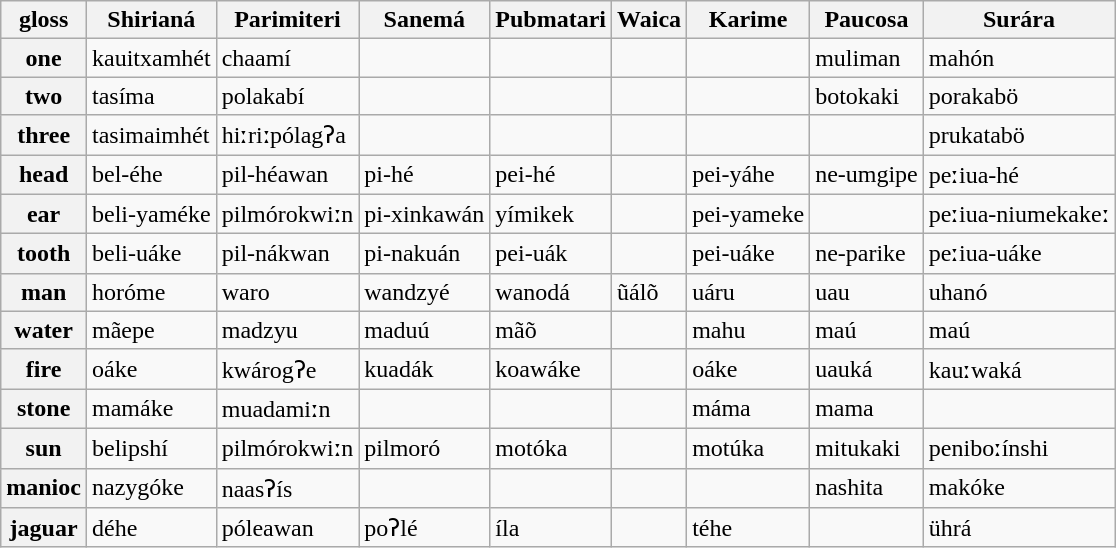<table class="wikitable sortable">
<tr>
<th>gloss</th>
<th>Shirianá</th>
<th>Parimiteri</th>
<th>Sanemá</th>
<th>Pubmatari</th>
<th>Waica</th>
<th>Karime</th>
<th>Paucosa</th>
<th>Surára</th>
</tr>
<tr>
<th>one</th>
<td>kauitxamhét</td>
<td>chaamí</td>
<td></td>
<td></td>
<td></td>
<td></td>
<td>muliman</td>
<td>mahón</td>
</tr>
<tr>
<th>two</th>
<td>tasíma</td>
<td>polakabí</td>
<td></td>
<td></td>
<td></td>
<td></td>
<td>botokaki</td>
<td>porakabö</td>
</tr>
<tr>
<th>three</th>
<td>tasimaimhét</td>
<td>hiːriːpólagʔa</td>
<td></td>
<td></td>
<td></td>
<td></td>
<td></td>
<td>prukatabö</td>
</tr>
<tr>
<th>head</th>
<td>bel-éhe</td>
<td>pil-héawan</td>
<td>pi-hé</td>
<td>pei-hé</td>
<td></td>
<td>pei-yáhe</td>
<td>ne-umgipe</td>
<td>peːiua-hé</td>
</tr>
<tr>
<th>ear</th>
<td>beli-yaméke</td>
<td>pilmórokwiːn</td>
<td>pi-xinkawán</td>
<td>yímikek</td>
<td></td>
<td>pei-yameke</td>
<td></td>
<td>peːiua-niumekakeː</td>
</tr>
<tr>
<th>tooth</th>
<td>beli-uáke</td>
<td>pil-nákwan</td>
<td>pi-nakuán</td>
<td>pei-uák</td>
<td></td>
<td>pei-uáke</td>
<td>ne-parike</td>
<td>peːiua-uáke</td>
</tr>
<tr>
<th>man</th>
<td>horóme</td>
<td>waro</td>
<td>wandzyé</td>
<td>wanodá</td>
<td>ũálõ</td>
<td>uáru</td>
<td>uau</td>
<td>uhanó</td>
</tr>
<tr>
<th>water</th>
<td>mãepe</td>
<td>madzyu</td>
<td>maduú</td>
<td>mãõ</td>
<td></td>
<td>mahu</td>
<td>maú</td>
<td>maú</td>
</tr>
<tr>
<th>fire</th>
<td>oáke</td>
<td>kwárogʔe</td>
<td>kuadák</td>
<td>koawáke</td>
<td></td>
<td>oáke</td>
<td>uauká</td>
<td>kauːwaká</td>
</tr>
<tr>
<th>stone</th>
<td>mamáke</td>
<td>muadamiːn</td>
<td></td>
<td></td>
<td></td>
<td>máma</td>
<td>mama</td>
<td></td>
</tr>
<tr>
<th>sun</th>
<td>belipshí</td>
<td>pilmórokwiːn</td>
<td>pilmoró</td>
<td>motóka</td>
<td></td>
<td>motúka</td>
<td>mitukaki</td>
<td>peniboːínshi</td>
</tr>
<tr>
<th>manioc</th>
<td>nazygóke</td>
<td>naasʔís</td>
<td></td>
<td></td>
<td></td>
<td></td>
<td>nashita</td>
<td>makóke</td>
</tr>
<tr>
<th>jaguar</th>
<td>déhe</td>
<td>póleawan</td>
<td>poʔlé</td>
<td>íla</td>
<td></td>
<td>téhe</td>
<td></td>
<td>ührá</td>
</tr>
</table>
